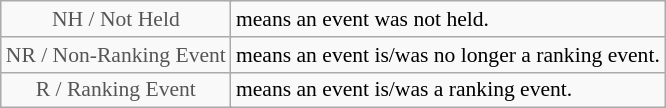<table class="wikitable" style="font-size:90%">
<tr>
<td style="text-align:center; color:#555555;" colspan="4">NH / Not Held</td>
<td>means an event was not held.</td>
</tr>
<tr>
<td style="text-align:center; color:#555555;" colspan="4">NR / Non-Ranking Event</td>
<td>means an event is/was no longer a ranking event.</td>
</tr>
<tr>
<td style="text-align:center; color:#555555;" colspan="4">R / Ranking Event</td>
<td>means an event is/was a ranking event.</td>
</tr>
</table>
